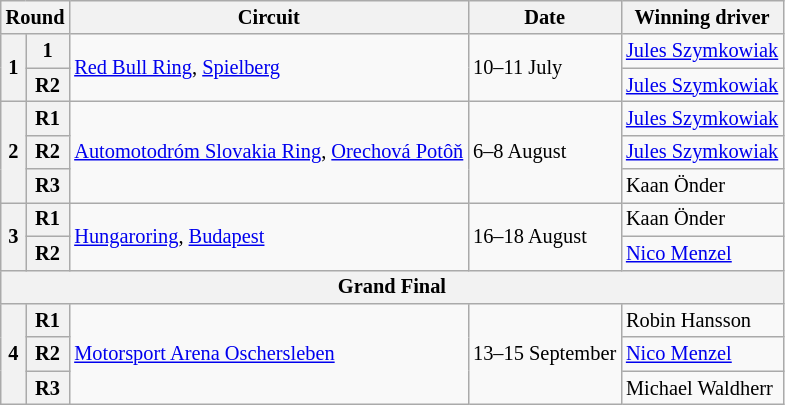<table class="wikitable" style="font-size: 85%;">
<tr>
<th colspan=2>Round</th>
<th>Circuit</th>
<th>Date</th>
<th>Winning driver</th>
</tr>
<tr>
<th rowspan=2>1</th>
<th>1</th>
<td rowspan=2> <a href='#'>Red Bull Ring</a>, <a href='#'>Spielberg</a></td>
<td rowspan=2>10–11 July</td>
<td> <a href='#'>Jules Szymkowiak</a></td>
</tr>
<tr>
<th>R2</th>
<td> <a href='#'>Jules Szymkowiak</a></td>
</tr>
<tr>
<th rowspan=3>2</th>
<th>R1</th>
<td rowspan=3> <a href='#'>Automotodróm Slovakia Ring</a>, <a href='#'>Orechová Potôň</a></td>
<td rowspan=3>6–8 August</td>
<td> <a href='#'>Jules Szymkowiak</a></td>
</tr>
<tr>
<th>R2</th>
<td> <a href='#'>Jules Szymkowiak</a></td>
</tr>
<tr>
<th>R3</th>
<td> Kaan Önder</td>
</tr>
<tr>
<th rowspan=2>3</th>
<th>R1</th>
<td rowspan=2> <a href='#'>Hungaroring</a>, <a href='#'>Budapest</a></td>
<td rowspan=2>16–18 August</td>
<td> Kaan Önder</td>
</tr>
<tr>
<th>R2</th>
<td> <a href='#'>Nico Menzel</a></td>
</tr>
<tr>
<th colspan=5>Grand Final</th>
</tr>
<tr>
<th rowspan=3>4</th>
<th>R1</th>
<td rowspan=3> <a href='#'>Motorsport Arena Oschersleben</a></td>
<td rowspan=3>13–15 September</td>
<td> Robin Hansson</td>
</tr>
<tr>
<th>R2</th>
<td> <a href='#'>Nico Menzel</a></td>
</tr>
<tr>
<th>R3</th>
<td> Michael Waldherr</td>
</tr>
</table>
